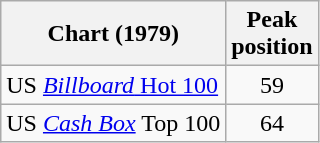<table class="wikitable sortable">
<tr>
<th align="left">Chart (1979)</th>
<th align="left">Peak<br>position</th>
</tr>
<tr>
<td align="left">US <a href='#'><em>Billboard</em> Hot 100</a></td>
<td align="center">59</td>
</tr>
<tr>
<td align="left">US <em><a href='#'>Cash Box</a></em> Top 100</td>
<td align="center">64</td>
</tr>
</table>
